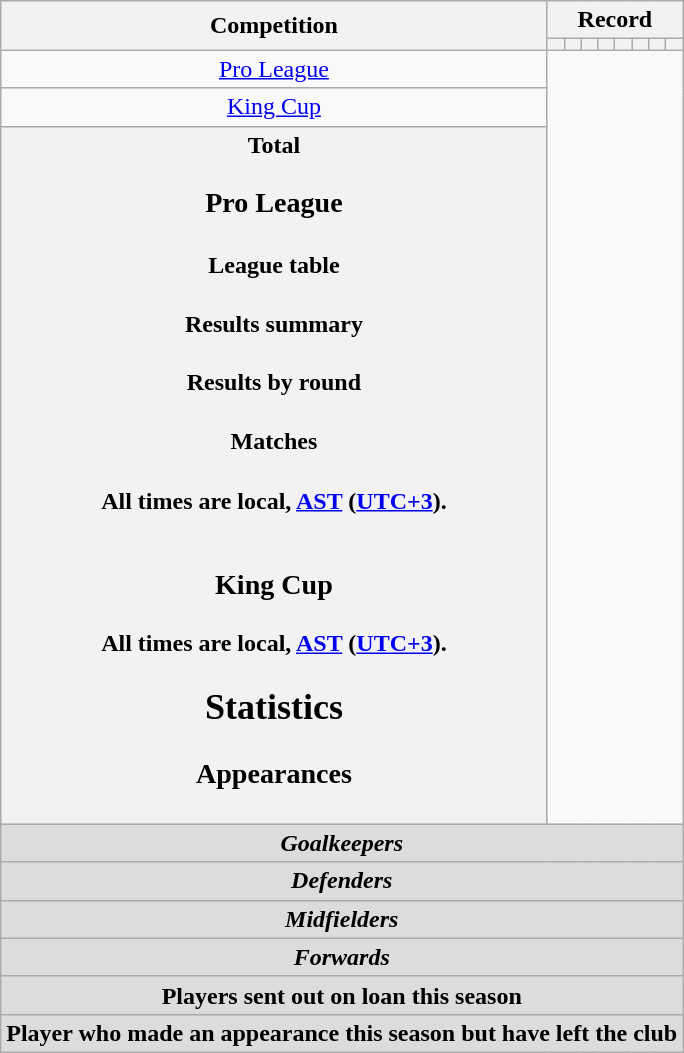<table class="wikitable" style="text-align: center">
<tr>
<th rowspan=2>Competition</th>
<th colspan=8>Record</th>
</tr>
<tr>
<th></th>
<th></th>
<th></th>
<th></th>
<th></th>
<th></th>
<th></th>
<th></th>
</tr>
<tr>
<td><a href='#'>Pro League</a><br></td>
</tr>
<tr>
<td><a href='#'>King Cup</a><br></td>
</tr>
<tr>
<th>Total<br>
<h3>Pro League</h3><h4>League table</h4><h4>Results summary</h4>
<h4>Results by round</h4><h4>Matches</h4>All times are local, <a href='#'>AST</a> (<a href='#'>UTC+3</a>).<br>


<br>
































<h3>King Cup</h3>
All times are local, <a href='#'>AST</a> (<a href='#'>UTC+3</a>).<br>


<h2>Statistics</h2><h3>Appearances</h3></th>
</tr>
<tr>
<th colspan=10 style=background:#dcdcdc; text-align:center><em>Goalkeepers</em><br>

</th>
</tr>
<tr>
<th colspan=10 style=background:#dcdcdc; text-align:center><em>Defenders</em><br>








</th>
</tr>
<tr>
<th colspan=10 style=background:#dcdcdc; text-align:center><em>Midfielders</em><br>










</th>
</tr>
<tr>
<th colspan=10 style=background:#dcdcdc; text-align:center><em>Forwards</em><br>
</th>
</tr>
<tr>
<th colspan=16 style=background:#dcdcdc; text-align:center>Players sent out on loan this season<br>

</th>
</tr>
<tr>
<th colspan=18 style=background:#dcdcdc; text-align:center>Player who made an appearance this season but have left the club<br></th>
</tr>
</table>
